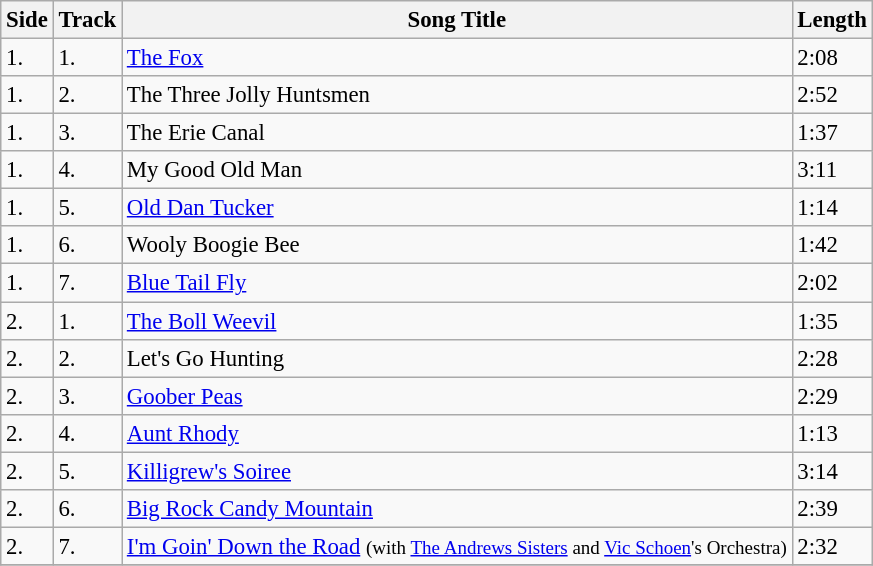<table class="wikitable" style="font-size:95%;">
<tr>
<th>Side</th>
<th>Track</th>
<th>Song Title</th>
<th>Length</th>
</tr>
<tr>
<td>1.</td>
<td>1.</td>
<td><a href='#'>The Fox</a></td>
<td>2:08</td>
</tr>
<tr>
<td>1.</td>
<td>2.</td>
<td>The Three Jolly Huntsmen</td>
<td>2:52</td>
</tr>
<tr>
<td>1.</td>
<td>3.</td>
<td>The Erie Canal</td>
<td>1:37</td>
</tr>
<tr>
<td>1.</td>
<td>4.</td>
<td>My Good Old Man</td>
<td>3:11</td>
</tr>
<tr>
<td>1.</td>
<td>5.</td>
<td><a href='#'>Old Dan Tucker</a></td>
<td>1:14</td>
</tr>
<tr>
<td>1.</td>
<td>6.</td>
<td>Wooly Boogie Bee</td>
<td>1:42</td>
</tr>
<tr>
<td>1.</td>
<td>7.</td>
<td><a href='#'>Blue Tail Fly</a></td>
<td>2:02</td>
</tr>
<tr>
<td>2.</td>
<td>1.</td>
<td><a href='#'>The Boll Weevil</a></td>
<td>1:35</td>
</tr>
<tr>
<td>2.</td>
<td>2.</td>
<td>Let's Go Hunting</td>
<td>2:28</td>
</tr>
<tr>
<td>2.</td>
<td>3.</td>
<td><a href='#'>Goober Peas</a></td>
<td>2:29</td>
</tr>
<tr>
<td>2.</td>
<td>4.</td>
<td><a href='#'>Aunt Rhody</a></td>
<td>1:13</td>
</tr>
<tr>
<td>2.</td>
<td>5.</td>
<td><a href='#'>Killigrew's Soiree</a></td>
<td>3:14</td>
</tr>
<tr>
<td>2.</td>
<td>6.</td>
<td><a href='#'>Big Rock Candy Mountain</a></td>
<td>2:39</td>
</tr>
<tr>
<td>2.</td>
<td>7.</td>
<td><a href='#'>I'm Goin' Down the Road</a> <small> (with <a href='#'>The Andrews Sisters</a> and <a href='#'>Vic Schoen</a>'s Orchestra)</small></td>
<td>2:32</td>
</tr>
<tr>
</tr>
</table>
